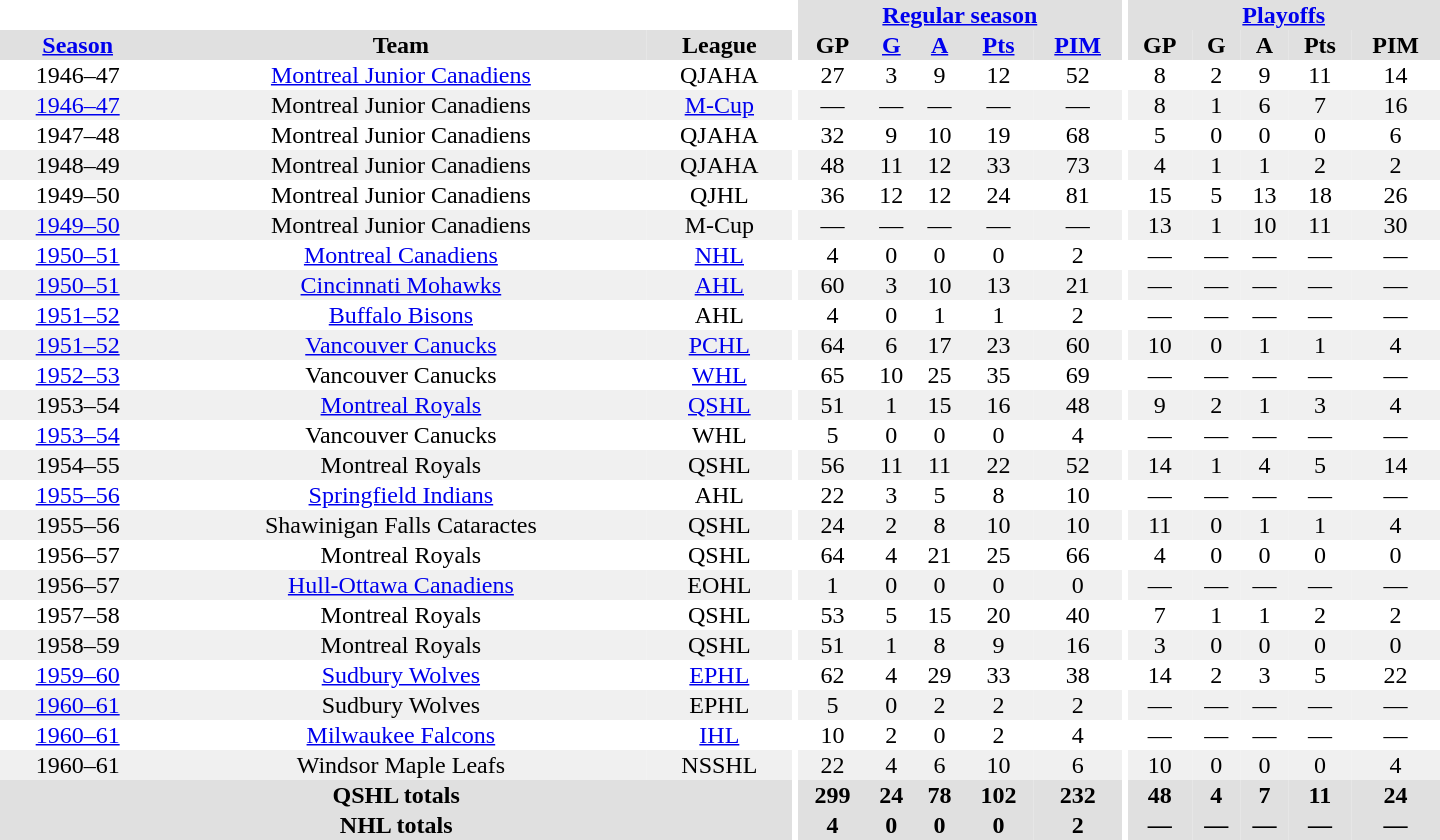<table border="0" cellpadding="1" cellspacing="0" style="text-align:center; width:60em">
<tr bgcolor="#e0e0e0">
<th colspan="3" bgcolor="#ffffff"></th>
<th rowspan="100" bgcolor="#ffffff"></th>
<th colspan="5"><a href='#'>Regular season</a></th>
<th rowspan="100" bgcolor="#ffffff"></th>
<th colspan="5"><a href='#'>Playoffs</a></th>
</tr>
<tr bgcolor="#e0e0e0">
<th><a href='#'>Season</a></th>
<th>Team</th>
<th>League</th>
<th>GP</th>
<th><a href='#'>G</a></th>
<th><a href='#'>A</a></th>
<th><a href='#'>Pts</a></th>
<th><a href='#'>PIM</a></th>
<th>GP</th>
<th>G</th>
<th>A</th>
<th>Pts</th>
<th>PIM</th>
</tr>
<tr>
<td>1946–47</td>
<td><a href='#'>Montreal Junior Canadiens</a></td>
<td>QJAHA</td>
<td>27</td>
<td>3</td>
<td>9</td>
<td>12</td>
<td>52</td>
<td>8</td>
<td>2</td>
<td>9</td>
<td>11</td>
<td>14</td>
</tr>
<tr bgcolor="#f0f0f0">
<td><a href='#'>1946–47</a></td>
<td>Montreal Junior Canadiens</td>
<td><a href='#'>M-Cup</a></td>
<td>—</td>
<td>—</td>
<td>—</td>
<td>—</td>
<td>—</td>
<td>8</td>
<td>1</td>
<td>6</td>
<td>7</td>
<td>16</td>
</tr>
<tr>
<td>1947–48</td>
<td>Montreal Junior Canadiens</td>
<td>QJAHA</td>
<td>32</td>
<td>9</td>
<td>10</td>
<td>19</td>
<td>68</td>
<td>5</td>
<td>0</td>
<td>0</td>
<td>0</td>
<td>6</td>
</tr>
<tr bgcolor="#f0f0f0">
<td>1948–49</td>
<td>Montreal Junior Canadiens</td>
<td>QJAHA</td>
<td>48</td>
<td>11</td>
<td>12</td>
<td>33</td>
<td>73</td>
<td>4</td>
<td>1</td>
<td>1</td>
<td>2</td>
<td>2</td>
</tr>
<tr>
<td>1949–50</td>
<td>Montreal Junior Canadiens</td>
<td>QJHL</td>
<td>36</td>
<td>12</td>
<td>12</td>
<td>24</td>
<td>81</td>
<td>15</td>
<td>5</td>
<td>13</td>
<td>18</td>
<td>26</td>
</tr>
<tr bgcolor="#f0f0f0">
<td><a href='#'>1949–50</a></td>
<td>Montreal Junior Canadiens</td>
<td>M-Cup</td>
<td>—</td>
<td>—</td>
<td>—</td>
<td>—</td>
<td>—</td>
<td>13</td>
<td>1</td>
<td>10</td>
<td>11</td>
<td>30</td>
</tr>
<tr>
<td><a href='#'>1950–51</a></td>
<td><a href='#'>Montreal Canadiens</a></td>
<td><a href='#'>NHL</a></td>
<td>4</td>
<td>0</td>
<td>0</td>
<td>0</td>
<td>2</td>
<td>—</td>
<td>—</td>
<td>—</td>
<td>—</td>
<td>—</td>
</tr>
<tr bgcolor="#f0f0f0">
<td><a href='#'>1950–51</a></td>
<td><a href='#'>Cincinnati Mohawks</a></td>
<td><a href='#'>AHL</a></td>
<td>60</td>
<td>3</td>
<td>10</td>
<td>13</td>
<td>21</td>
<td>—</td>
<td>—</td>
<td>—</td>
<td>—</td>
<td>—</td>
</tr>
<tr>
<td><a href='#'>1951–52</a></td>
<td><a href='#'>Buffalo Bisons</a></td>
<td>AHL</td>
<td>4</td>
<td>0</td>
<td>1</td>
<td>1</td>
<td>2</td>
<td>—</td>
<td>—</td>
<td>—</td>
<td>—</td>
<td>—</td>
</tr>
<tr bgcolor="#f0f0f0">
<td><a href='#'>1951–52</a></td>
<td><a href='#'>Vancouver Canucks</a></td>
<td><a href='#'>PCHL</a></td>
<td>64</td>
<td>6</td>
<td>17</td>
<td>23</td>
<td>60</td>
<td>10</td>
<td>0</td>
<td>1</td>
<td>1</td>
<td>4</td>
</tr>
<tr>
<td><a href='#'>1952–53</a></td>
<td>Vancouver Canucks</td>
<td><a href='#'>WHL</a></td>
<td>65</td>
<td>10</td>
<td>25</td>
<td>35</td>
<td>69</td>
<td>—</td>
<td>—</td>
<td>—</td>
<td>—</td>
<td>—</td>
</tr>
<tr bgcolor="#f0f0f0">
<td>1953–54</td>
<td><a href='#'>Montreal Royals</a></td>
<td><a href='#'>QSHL</a></td>
<td>51</td>
<td>1</td>
<td>15</td>
<td>16</td>
<td>48</td>
<td>9</td>
<td>2</td>
<td>1</td>
<td>3</td>
<td>4</td>
</tr>
<tr>
<td><a href='#'>1953–54</a></td>
<td>Vancouver Canucks</td>
<td>WHL</td>
<td>5</td>
<td>0</td>
<td>0</td>
<td>0</td>
<td>4</td>
<td>—</td>
<td>—</td>
<td>—</td>
<td>—</td>
<td>—</td>
</tr>
<tr bgcolor="#f0f0f0">
<td>1954–55</td>
<td>Montreal Royals</td>
<td>QSHL</td>
<td>56</td>
<td>11</td>
<td>11</td>
<td>22</td>
<td>52</td>
<td>14</td>
<td>1</td>
<td>4</td>
<td>5</td>
<td>14</td>
</tr>
<tr>
<td><a href='#'>1955–56</a></td>
<td><a href='#'>Springfield Indians</a></td>
<td>AHL</td>
<td>22</td>
<td>3</td>
<td>5</td>
<td>8</td>
<td>10</td>
<td>—</td>
<td>—</td>
<td>—</td>
<td>—</td>
<td>—</td>
</tr>
<tr bgcolor="#f0f0f0">
<td>1955–56</td>
<td>Shawinigan Falls Cataractes</td>
<td>QSHL</td>
<td>24</td>
<td>2</td>
<td>8</td>
<td>10</td>
<td>10</td>
<td>11</td>
<td>0</td>
<td>1</td>
<td>1</td>
<td>4</td>
</tr>
<tr>
<td>1956–57</td>
<td>Montreal Royals</td>
<td>QSHL</td>
<td>64</td>
<td>4</td>
<td>21</td>
<td>25</td>
<td>66</td>
<td>4</td>
<td>0</td>
<td>0</td>
<td>0</td>
<td>0</td>
</tr>
<tr bgcolor="#f0f0f0">
<td>1956–57</td>
<td><a href='#'>Hull-Ottawa Canadiens</a></td>
<td>EOHL</td>
<td>1</td>
<td>0</td>
<td>0</td>
<td>0</td>
<td>0</td>
<td>—</td>
<td>—</td>
<td>—</td>
<td>—</td>
<td>—</td>
</tr>
<tr>
<td>1957–58</td>
<td>Montreal Royals</td>
<td>QSHL</td>
<td>53</td>
<td>5</td>
<td>15</td>
<td>20</td>
<td>40</td>
<td>7</td>
<td>1</td>
<td>1</td>
<td>2</td>
<td>2</td>
</tr>
<tr bgcolor="#f0f0f0">
<td>1958–59</td>
<td>Montreal Royals</td>
<td>QSHL</td>
<td>51</td>
<td>1</td>
<td>8</td>
<td>9</td>
<td>16</td>
<td>3</td>
<td>0</td>
<td>0</td>
<td>0</td>
<td>0</td>
</tr>
<tr>
<td><a href='#'>1959–60</a></td>
<td><a href='#'>Sudbury Wolves</a></td>
<td><a href='#'>EPHL</a></td>
<td>62</td>
<td>4</td>
<td>29</td>
<td>33</td>
<td>38</td>
<td>14</td>
<td>2</td>
<td>3</td>
<td>5</td>
<td>22</td>
</tr>
<tr bgcolor="#f0f0f0">
<td><a href='#'>1960–61</a></td>
<td>Sudbury Wolves</td>
<td>EPHL</td>
<td>5</td>
<td>0</td>
<td>2</td>
<td>2</td>
<td>2</td>
<td>—</td>
<td>—</td>
<td>—</td>
<td>—</td>
<td>—</td>
</tr>
<tr>
<td><a href='#'>1960–61</a></td>
<td><a href='#'>Milwaukee Falcons</a></td>
<td><a href='#'>IHL</a></td>
<td>10</td>
<td>2</td>
<td>0</td>
<td>2</td>
<td>4</td>
<td>—</td>
<td>—</td>
<td>—</td>
<td>—</td>
<td>—</td>
</tr>
<tr bgcolor="#f0f0f0">
<td>1960–61</td>
<td>Windsor Maple Leafs</td>
<td>NSSHL</td>
<td>22</td>
<td>4</td>
<td>6</td>
<td>10</td>
<td>6</td>
<td>10</td>
<td>0</td>
<td>0</td>
<td>0</td>
<td>4</td>
</tr>
<tr bgcolor="#e0e0e0">
<th colspan="3">QSHL totals</th>
<th>299</th>
<th>24</th>
<th>78</th>
<th>102</th>
<th>232</th>
<th>48</th>
<th>4</th>
<th>7</th>
<th>11</th>
<th>24</th>
</tr>
<tr bgcolor="#e0e0e0">
<th colspan="3">NHL totals</th>
<th>4</th>
<th>0</th>
<th>0</th>
<th>0</th>
<th>2</th>
<th>—</th>
<th>—</th>
<th>—</th>
<th>—</th>
<th>—</th>
</tr>
</table>
